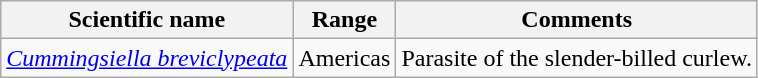<table class="wikitable">
<tr>
<th>Scientific name</th>
<th>Range</th>
<th class="unsortable">Comments</th>
</tr>
<tr>
<td><em><a href='#'>Cummingsiella breviclypeata</a></em></td>
<td>Americas</td>
<td>Parasite of the slender-billed curlew.</td>
</tr>
</table>
